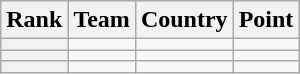<table class="wikitable sortable">
<tr>
<th>Rank</th>
<th>Team</th>
<th>Country</th>
<th>Point</th>
</tr>
<tr>
<th></th>
<td></td>
<td></td>
<td></td>
</tr>
<tr>
<th></th>
<td></td>
<td></td>
<td></td>
</tr>
<tr>
<th></th>
<td></td>
<td></td>
<td></td>
</tr>
</table>
